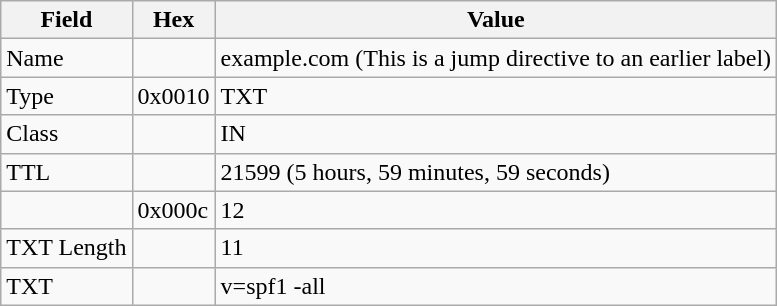<table class="wikitable">
<tr>
<th>Field</th>
<th>Hex</th>
<th>Value</th>
</tr>
<tr>
<td>Name</td>
<td></td>
<td>example.com (This is a jump directive to an earlier label)</td>
</tr>
<tr>
<td>Type</td>
<td>0x0010</td>
<td>TXT</td>
</tr>
<tr>
<td>Class</td>
<td></td>
<td>IN</td>
</tr>
<tr>
<td>TTL</td>
<td></td>
<td>21599 (5 hours, 59 minutes, 59 seconds)</td>
</tr>
<tr>
<td></td>
<td>0x000c</td>
<td>12</td>
</tr>
<tr>
<td>TXT Length</td>
<td></td>
<td>11</td>
</tr>
<tr>
<td>TXT</td>
<td></td>
<td>v=spf1 -all</td>
</tr>
</table>
